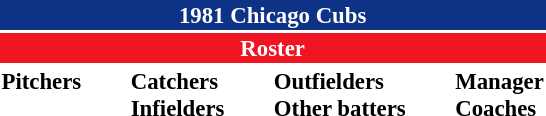<table class="toccolours" style="font-size: 95%;">
<tr>
<th colspan="10" style="background:#0e3386; color:#fff; text-align:center;">1981 Chicago Cubs</th>
</tr>
<tr>
<td colspan="10" style="background:#ee1422; color:#fff; text-align:center;"><strong>Roster</strong></td>
</tr>
<tr>
<td valign="top"><strong>Pitchers</strong><br>













</td>
<td style="width:25px;"></td>
<td valign="top"><strong>Catchers</strong><br>



<strong>Infielders</strong>









</td>
<td style="width:25px;"></td>
<td valign="top"><strong>Outfielders</strong><br>








<strong>Other batters</strong>
</td>
<td style="width:25px;"></td>
<td valign="top"><strong>Manager</strong><br>
<strong>Coaches</strong>




</td>
</tr>
</table>
